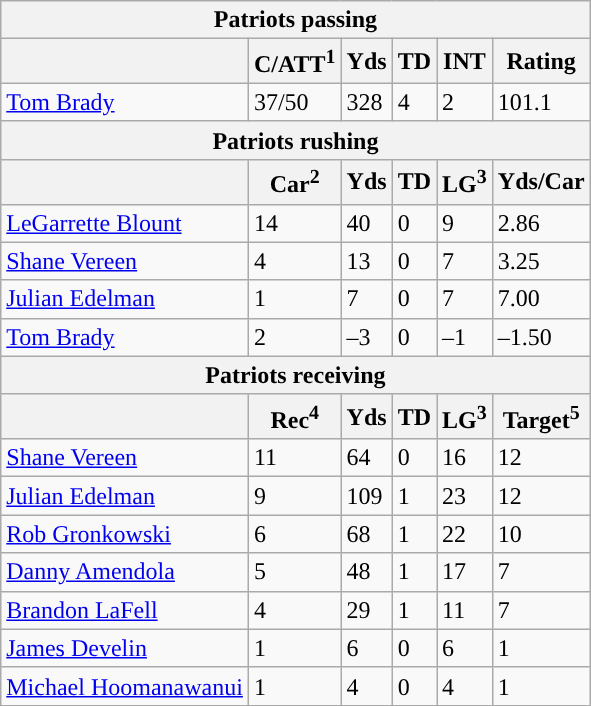<table class="wikitable">
<tr>
<th colspan="6">Patriots passing</th>
</tr>
<tr>
<th></th>
<th>C/ATT<sup>1</sup></th>
<th>Yds</th>
<th>TD</th>
<th>INT</th>
<th>Rating</th>
</tr>
<tr>
<td><a href='#'>Tom Brady</a></td>
<td>37/50</td>
<td>328</td>
<td>4</td>
<td>2</td>
<td>101.1</td>
</tr>
<tr>
<th colspan="6">Patriots rushing</th>
</tr>
<tr>
<th></th>
<th>Car<sup>2</sup></th>
<th>Yds</th>
<th>TD</th>
<th>LG<sup>3</sup></th>
<th>Yds/Car</th>
</tr>
<tr>
<td><a href='#'>LeGarrette Blount</a></td>
<td>14</td>
<td>40</td>
<td>0</td>
<td>9</td>
<td>2.86</td>
</tr>
<tr>
<td><a href='#'>Shane Vereen</a></td>
<td>4</td>
<td>13</td>
<td>0</td>
<td>7</td>
<td>3.25</td>
</tr>
<tr>
<td><a href='#'>Julian Edelman</a></td>
<td>1</td>
<td>7</td>
<td>0</td>
<td>7</td>
<td>7.00</td>
</tr>
<tr>
<td><a href='#'>Tom Brady</a></td>
<td>2</td>
<td>–3</td>
<td>0</td>
<td>–1</td>
<td>–1.50</td>
</tr>
<tr>
<th colspan="6">Patriots receiving</th>
</tr>
<tr>
<th></th>
<th>Rec<sup>4</sup></th>
<th>Yds</th>
<th>TD</th>
<th>LG<sup>3</sup></th>
<th>Target<sup>5</sup></th>
</tr>
<tr>
<td><a href='#'>Shane Vereen</a></td>
<td>11</td>
<td>64</td>
<td>0</td>
<td>16</td>
<td>12</td>
</tr>
<tr>
<td><a href='#'>Julian Edelman</a></td>
<td>9</td>
<td>109</td>
<td>1</td>
<td>23</td>
<td>12</td>
</tr>
<tr>
<td><a href='#'>Rob Gronkowski</a></td>
<td>6</td>
<td>68</td>
<td>1</td>
<td>22</td>
<td>10</td>
</tr>
<tr>
<td><a href='#'>Danny Amendola</a></td>
<td>5</td>
<td>48</td>
<td>1</td>
<td>17</td>
<td>7</td>
</tr>
<tr>
<td><a href='#'>Brandon LaFell</a></td>
<td>4</td>
<td>29</td>
<td>1</td>
<td>11</td>
<td>7</td>
</tr>
<tr>
<td><a href='#'>James Develin</a></td>
<td>1</td>
<td>6</td>
<td>0</td>
<td>6</td>
<td>1</td>
</tr>
<tr>
<td><a href='#'>Michael Hoomanawanui</a></td>
<td>1</td>
<td>4</td>
<td>0</td>
<td>4</td>
<td>1</td>
</tr>
</table>
